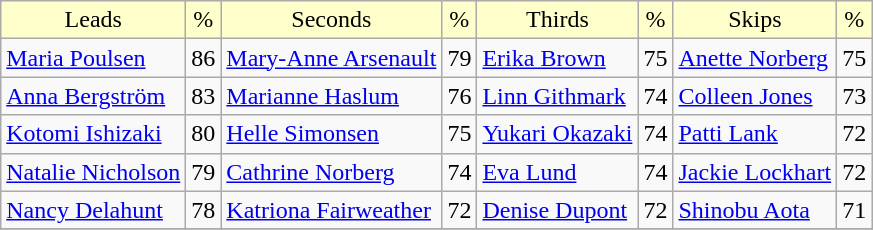<table class="wikitable">
<tr align=center bgcolor="#ffffcc">
<td>Leads</td>
<td>%</td>
<td>Seconds</td>
<td>%</td>
<td>Thirds</td>
<td>%</td>
<td>Skips</td>
<td>%</td>
</tr>
<tr>
<td> <a href='#'>Maria Poulsen</a></td>
<td>86</td>
<td> <a href='#'>Mary-Anne Arsenault</a></td>
<td>79</td>
<td> <a href='#'>Erika Brown</a></td>
<td>75</td>
<td> <a href='#'>Anette Norberg</a></td>
<td>75</td>
</tr>
<tr>
<td> <a href='#'>Anna Bergström</a></td>
<td>83</td>
<td> <a href='#'>Marianne Haslum</a></td>
<td>76</td>
<td> <a href='#'>Linn Githmark</a></td>
<td>74</td>
<td> <a href='#'>Colleen Jones</a></td>
<td>73</td>
</tr>
<tr>
<td> <a href='#'>Kotomi Ishizaki</a></td>
<td>80</td>
<td> <a href='#'>Helle Simonsen</a></td>
<td>75</td>
<td> <a href='#'>Yukari Okazaki</a></td>
<td>74</td>
<td> <a href='#'>Patti Lank</a></td>
<td>72</td>
</tr>
<tr>
<td> <a href='#'>Natalie Nicholson</a></td>
<td>79</td>
<td> <a href='#'>Cathrine Norberg</a></td>
<td>74</td>
<td> <a href='#'>Eva Lund</a></td>
<td>74</td>
<td> <a href='#'>Jackie Lockhart</a></td>
<td>72</td>
</tr>
<tr>
<td> <a href='#'>Nancy Delahunt</a></td>
<td>78</td>
<td> <a href='#'>Katriona Fairweather</a></td>
<td>72</td>
<td> <a href='#'>Denise Dupont</a></td>
<td>72</td>
<td> <a href='#'>Shinobu Aota</a></td>
<td>71</td>
</tr>
<tr>
</tr>
</table>
